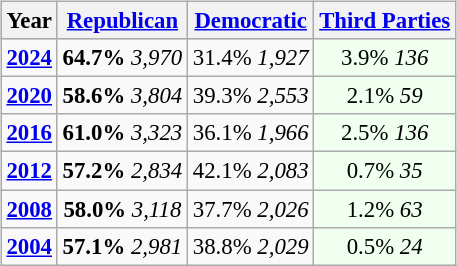<table class="wikitable" style="float:right; font-size:95%;">
<tr bgcolor=lightgrey>
<th>Year</th>
<th><a href='#'>Republican</a></th>
<th><a href='#'>Democratic</a></th>
<th><a href='#'>Third Parties</a></th>
</tr>
<tr>
<td style="text-align:center;" ><strong><a href='#'>2024</a></strong></td>
<td style="text-align:center;" ><strong>64.7%</strong> <em>3,970</em></td>
<td style="text-align:center;" >31.4% <em>1,927</em></td>
<td style="text-align:center; background:honeyDew;">3.9% <em>136</em></td>
</tr>
<tr>
<td style="text-align:center;" ><strong><a href='#'>2020</a></strong></td>
<td style="text-align:center;" ><strong>58.6%</strong> <em>3,804</em></td>
<td style="text-align:center;" >39.3% <em>2,553</em></td>
<td style="text-align:center; background:honeyDew;">2.1% <em>59</em></td>
</tr>
<tr>
<td style="text-align:center;" ><strong><a href='#'>2016</a></strong></td>
<td style="text-align:center;" ><strong>61.0%</strong> <em>3,323</em></td>
<td style="text-align:center;" >36.1% <em>1,966</em></td>
<td style="text-align:center; background:honeyDew;">2.5% <em>136</em></td>
</tr>
<tr>
<td style="text-align:center;" ><strong><a href='#'>2012</a></strong></td>
<td style="text-align:center;" ><strong>57.2%</strong> <em>2,834</em></td>
<td style="text-align:center;" >42.1% <em>2,083</em></td>
<td style="text-align:center; background:honeyDew;">0.7% <em>35</em></td>
</tr>
<tr>
<td style="text-align:center;" ><strong><a href='#'>2008</a></strong></td>
<td style="text-align:center;" ><strong>58.0%</strong> <em>3,118</em></td>
<td style="text-align:center;" >37.7% <em>2,026</em></td>
<td style="text-align:center; background:honeyDew;">1.2% <em>63</em></td>
</tr>
<tr>
<td style="text-align:center;" ><strong><a href='#'>2004</a></strong></td>
<td style="text-align:center;" ><strong>57.1%</strong> <em>2,981</em></td>
<td style="text-align:center;" >38.8% <em>2,029</em></td>
<td style="text-align:center; background:honeyDew;">0.5% <em>24</em></td>
</tr>
</table>
